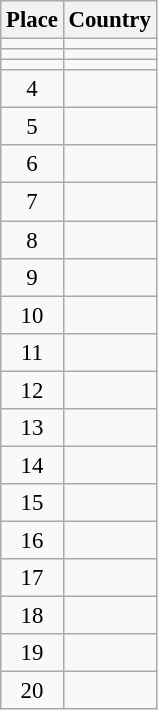<table class="wikitable" style="font-size:95%;">
<tr>
<th>Place</th>
<th>Country</th>
</tr>
<tr>
<td align=center></td>
<td></td>
</tr>
<tr>
<td align=center></td>
<td></td>
</tr>
<tr>
<td align=center></td>
<td></td>
</tr>
<tr>
<td align=center>4</td>
<td></td>
</tr>
<tr>
<td align=center>5</td>
<td></td>
</tr>
<tr>
<td align=center>6</td>
<td></td>
</tr>
<tr>
<td align=center>7</td>
<td></td>
</tr>
<tr>
<td align=center>8</td>
<td></td>
</tr>
<tr>
<td align=center>9</td>
<td></td>
</tr>
<tr>
<td align=center>10</td>
<td></td>
</tr>
<tr>
<td align=center>11</td>
<td></td>
</tr>
<tr>
<td align=center>12</td>
<td></td>
</tr>
<tr>
<td align=center>13</td>
<td></td>
</tr>
<tr>
<td align=center>14</td>
<td></td>
</tr>
<tr>
<td align=center>15</td>
<td></td>
</tr>
<tr>
<td align=center>16</td>
<td></td>
</tr>
<tr>
<td align=center>17</td>
<td></td>
</tr>
<tr>
<td align=center>18</td>
<td></td>
</tr>
<tr>
<td align=center>19</td>
<td></td>
</tr>
<tr>
<td align=center>20</td>
<td></td>
</tr>
</table>
